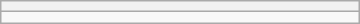<table class=wikitable width=240>
<tr>
<th></th>
</tr>
<tr>
<td></td>
</tr>
</table>
